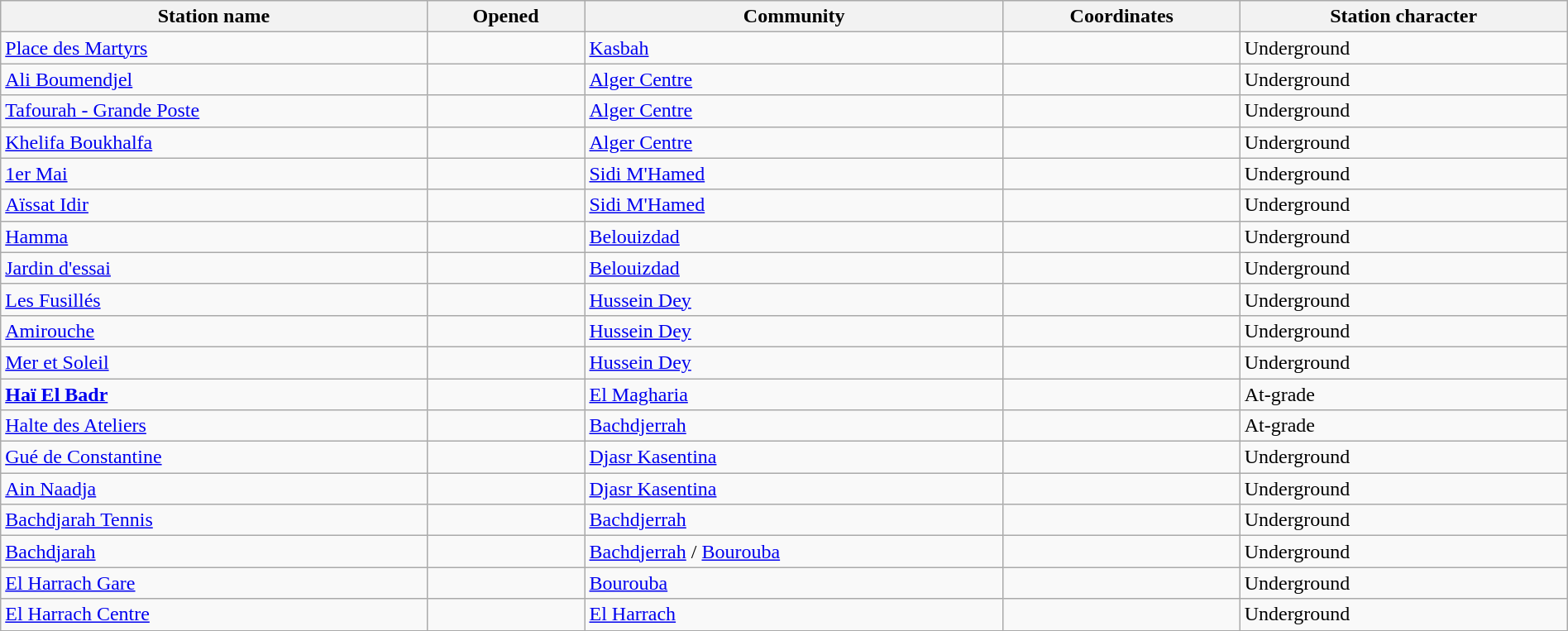<table class="wikitable sortable" width="100%">
<tr>
<th>Station name</th>
<th>Opened </th>
<th>Community</th>
<th>Coordinates</th>
<th>Station character</th>
</tr>
<tr style="valign:top;">
<td><a href='#'>Place des Martyrs</a></td>
<td></td>
<td><a href='#'>Kasbah</a></td>
<td></td>
<td>Underground</td>
</tr>
<tr>
<td><a href='#'>Ali Boumendjel</a></td>
<td></td>
<td><a href='#'>Alger Centre</a></td>
<td></td>
<td>Underground</td>
</tr>
<tr>
<td><a href='#'>Tafourah - Grande Poste</a></td>
<td></td>
<td><a href='#'>Alger Centre</a></td>
<td></td>
<td>Underground</td>
</tr>
<tr>
<td><a href='#'>Khelifa Boukhalfa</a></td>
<td></td>
<td><a href='#'>Alger Centre</a></td>
<td></td>
<td>Underground</td>
</tr>
<tr>
<td><a href='#'>1er Mai</a></td>
<td></td>
<td><a href='#'>Sidi M'Hamed</a></td>
<td></td>
<td>Underground</td>
</tr>
<tr>
<td><a href='#'>Aïssat Idir</a></td>
<td></td>
<td><a href='#'>Sidi M'Hamed</a></td>
<td></td>
<td>Underground</td>
</tr>
<tr>
<td><a href='#'>Hamma</a></td>
<td></td>
<td><a href='#'>Belouizdad</a></td>
<td></td>
<td>Underground</td>
</tr>
<tr>
<td><a href='#'>Jardin d'essai</a></td>
<td></td>
<td><a href='#'>Belouizdad</a></td>
<td></td>
<td>Underground</td>
</tr>
<tr>
<td><a href='#'>Les Fusillés</a></td>
<td></td>
<td><a href='#'>Hussein Dey</a></td>
<td></td>
<td>Underground</td>
</tr>
<tr>
<td><a href='#'>Amirouche</a></td>
<td></td>
<td><a href='#'>Hussein Dey</a></td>
<td></td>
<td>Underground</td>
</tr>
<tr>
<td><a href='#'>Mer et Soleil</a></td>
<td></td>
<td><a href='#'>Hussein Dey</a></td>
<td></td>
<td>Underground</td>
</tr>
<tr>
<td><strong><a href='#'>Haï El Badr</a></strong></td>
<td></td>
<td><a href='#'>El Magharia</a></td>
<td></td>
<td>At-grade</td>
</tr>
<tr>
<td><a href='#'>Halte des Ateliers</a></td>
<td></td>
<td><a href='#'>Bachdjerrah</a></td>
<td></td>
<td>At-grade</td>
</tr>
<tr>
<td><a href='#'>Gué de Constantine</a></td>
<td></td>
<td><a href='#'>Djasr Kasentina</a></td>
<td></td>
<td>Underground</td>
</tr>
<tr>
<td><a href='#'>Ain Naadja</a></td>
<td></td>
<td><a href='#'>Djasr Kasentina</a></td>
<td></td>
<td>Underground</td>
</tr>
<tr>
<td><a href='#'>Bachdjarah Tennis</a></td>
<td></td>
<td><a href='#'>Bachdjerrah</a></td>
<td></td>
<td>Underground</td>
</tr>
<tr>
<td><a href='#'>Bachdjarah</a></td>
<td></td>
<td><a href='#'>Bachdjerrah</a> / <a href='#'>Bourouba</a></td>
<td></td>
<td>Underground</td>
</tr>
<tr>
<td><a href='#'>El Harrach Gare</a></td>
<td></td>
<td><a href='#'>Bourouba</a></td>
<td></td>
<td>Underground</td>
</tr>
<tr>
<td><a href='#'>El Harrach Centre</a></td>
<td></td>
<td><a href='#'>El Harrach</a></td>
<td></td>
<td>Underground</td>
</tr>
<tr>
</tr>
</table>
